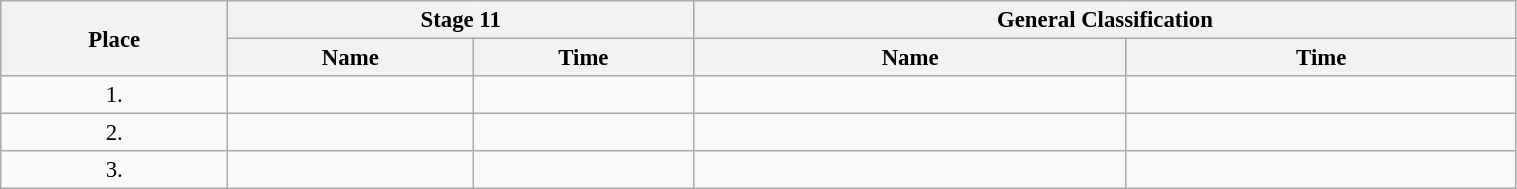<table class=wikitable style="font-size:95%" width="80%">
<tr>
<th rowspan="2">Place</th>
<th colspan="2">Stage 11</th>
<th colspan="2">General Classification</th>
</tr>
<tr>
<th>Name</th>
<th>Time</th>
<th>Name</th>
<th>Time</th>
</tr>
<tr>
<td align="center">1.</td>
<td></td>
<td></td>
<td></td>
<td></td>
</tr>
<tr>
<td align="center">2.</td>
<td></td>
<td></td>
<td></td>
<td></td>
</tr>
<tr>
<td align="center">3.</td>
<td></td>
<td></td>
<td></td>
<td></td>
</tr>
</table>
